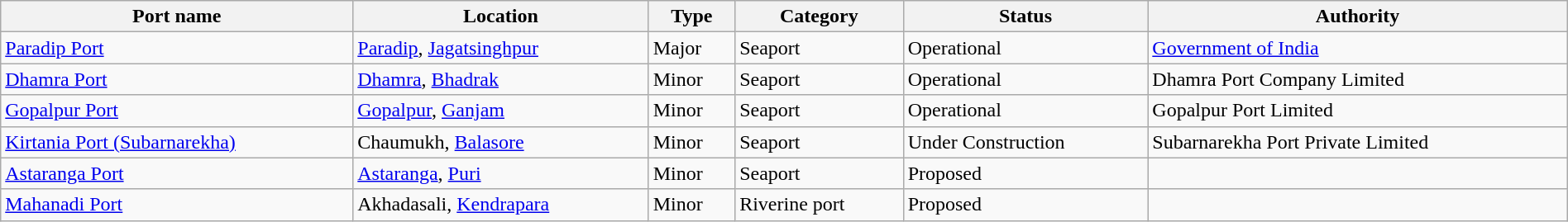<table class="wikitable sortable" style="width:100%;">
<tr>
<th>Port name</th>
<th>Location</th>
<th>Type</th>
<th>Category</th>
<th>Status</th>
<th>Authority</th>
</tr>
<tr>
<td><a href='#'>Paradip Port</a></td>
<td><a href='#'>Paradip</a>, <a href='#'>Jagatsinghpur</a></td>
<td>Major</td>
<td>Seaport</td>
<td>Operational</td>
<td><a href='#'>Government of India</a></td>
</tr>
<tr>
<td><a href='#'>Dhamra Port</a></td>
<td><a href='#'>Dhamra</a>, <a href='#'>Bhadrak</a></td>
<td>Minor</td>
<td>Seaport</td>
<td>Operational</td>
<td>Dhamra Port Company Limited</td>
</tr>
<tr>
<td><a href='#'>Gopalpur Port</a></td>
<td><a href='#'>Gopalpur</a>, <a href='#'>Ganjam</a></td>
<td>Minor</td>
<td>Seaport</td>
<td>Operational</td>
<td>Gopalpur Port Limited</td>
</tr>
<tr>
<td><a href='#'>Kirtania Port (Subarnarekha)</a></td>
<td>Chaumukh, <a href='#'>Balasore</a></td>
<td>Minor</td>
<td>Seaport</td>
<td>Under Construction</td>
<td>Subarnarekha Port Private Limited</td>
</tr>
<tr>
<td><a href='#'>Astaranga Port</a></td>
<td><a href='#'>Astaranga</a>, <a href='#'>Puri</a></td>
<td>Minor</td>
<td>Seaport</td>
<td>Proposed</td>
<td></td>
</tr>
<tr>
<td><a href='#'>Mahanadi Port</a></td>
<td>Akhadasali, <a href='#'>Kendrapara</a></td>
<td>Minor</td>
<td>Riverine port</td>
<td>Proposed</td>
<td></td>
</tr>
</table>
